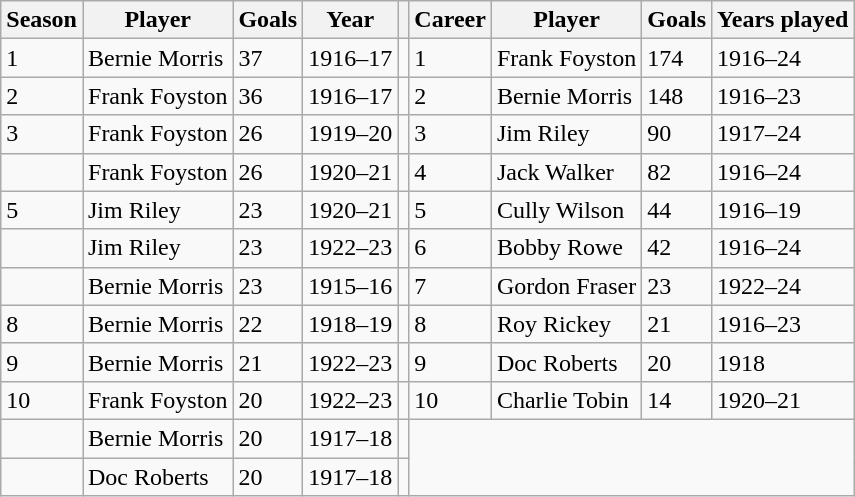<table class="wikitable">
<tr>
<th>Season</th>
<th>Player</th>
<th>Goals</th>
<th>Year</th>
<th></th>
<th>Career</th>
<th>Player</th>
<th>Goals</th>
<th>Years played</th>
</tr>
<tr>
<td>1</td>
<td>Bernie Morris</td>
<td>37</td>
<td>1916–17</td>
<td></td>
<td>1</td>
<td>Frank Foyston</td>
<td>174</td>
<td>1916–24</td>
</tr>
<tr>
<td>2</td>
<td>Frank Foyston</td>
<td>36</td>
<td>1916–17</td>
<td></td>
<td>2</td>
<td>Bernie Morris</td>
<td>148</td>
<td>1916–23</td>
</tr>
<tr>
<td>3</td>
<td>Frank Foyston</td>
<td>26</td>
<td>1919–20</td>
<td></td>
<td>3</td>
<td>Jim Riley</td>
<td>90</td>
<td>1917–24</td>
</tr>
<tr>
<td></td>
<td>Frank Foyston</td>
<td>26</td>
<td>1920–21</td>
<td></td>
<td>4</td>
<td>Jack Walker</td>
<td>82</td>
<td>1916–24</td>
</tr>
<tr>
<td>5</td>
<td>Jim Riley</td>
<td>23</td>
<td>1920–21</td>
<td></td>
<td>5</td>
<td>Cully Wilson</td>
<td>44</td>
<td>1916–19</td>
</tr>
<tr>
<td></td>
<td>Jim Riley</td>
<td>23</td>
<td>1922–23</td>
<td></td>
<td>6</td>
<td>Bobby Rowe</td>
<td>42</td>
<td>1916–24</td>
</tr>
<tr>
<td></td>
<td>Bernie Morris</td>
<td>23</td>
<td>1915–16</td>
<td></td>
<td>7</td>
<td>Gordon Fraser</td>
<td>23</td>
<td>1922–24</td>
</tr>
<tr>
<td>8</td>
<td>Bernie Morris</td>
<td>22</td>
<td>1918–19</td>
<td></td>
<td>8</td>
<td>Roy Rickey</td>
<td>21</td>
<td>1916–23</td>
</tr>
<tr>
<td>9</td>
<td>Bernie Morris</td>
<td>21</td>
<td>1922–23</td>
<td></td>
<td>9</td>
<td>Doc Roberts</td>
<td>20</td>
<td>1918</td>
</tr>
<tr>
<td>10</td>
<td>Frank Foyston</td>
<td>20</td>
<td>1922–23</td>
<td></td>
<td>10</td>
<td>Charlie Tobin</td>
<td>14</td>
<td>1920–21</td>
</tr>
<tr>
<td></td>
<td>Bernie Morris</td>
<td>20</td>
<td>1917–18</td>
<td></td>
</tr>
<tr>
<td></td>
<td>Doc Roberts</td>
<td>20</td>
<td>1917–18</td>
<td></td>
</tr>
</table>
